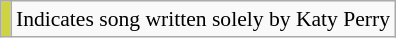<table class="wikitable" style="font-size:90%;">
<tr>
<td style="background:#ced343;"></td>
<td>Indicates song written solely by Katy Perry</td>
</tr>
</table>
